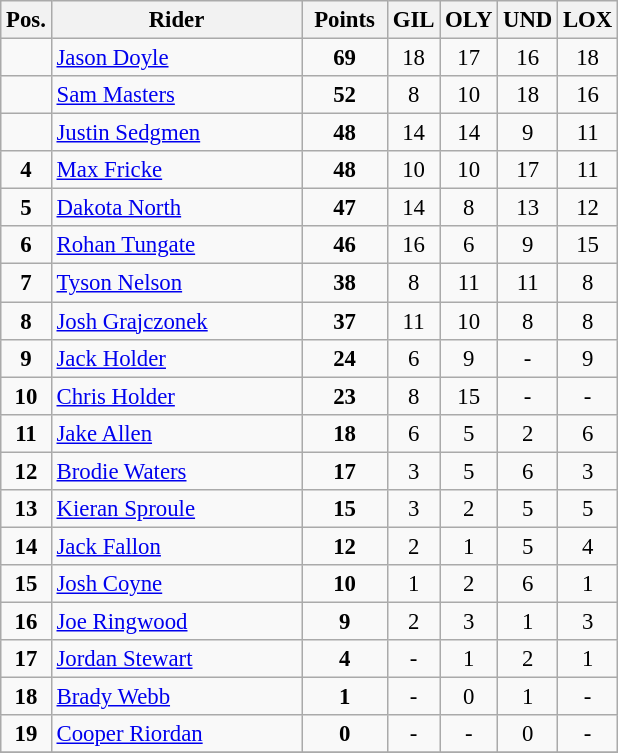<table class="wikitable" style="font-size: 95%">
<tr>
<th width=20px>Pos.</th>
<th width=160px>Rider</th>
<th width=50px>Points</th>
<th width=25px>GIL</th>
<th width=25px>OLY</th>
<th width=25px>UND</th>
<th width=25px>LOX</th>
</tr>
<tr align="center" >
<td></td>
<td align="left"><a href='#'>Jason Doyle</a></td>
<td><strong>69</strong></td>
<td>18</td>
<td>17</td>
<td>16</td>
<td>18</td>
</tr>
<tr align="center" >
<td></td>
<td align="left"><a href='#'>Sam Masters</a></td>
<td><strong>52</strong></td>
<td>8</td>
<td>10</td>
<td>18</td>
<td>16</td>
</tr>
<tr align="center" >
<td></td>
<td align="left"><a href='#'>Justin Sedgmen</a></td>
<td><strong>48</strong></td>
<td>14</td>
<td>14</td>
<td>9</td>
<td>11</td>
</tr>
<tr align="center">
<td><strong>4</strong></td>
<td align="left"><a href='#'>Max Fricke</a></td>
<td><strong>48</strong></td>
<td>10</td>
<td>10</td>
<td>17</td>
<td>11</td>
</tr>
<tr align="center">
<td><strong>5</strong></td>
<td align="left"><a href='#'>Dakota North</a></td>
<td><strong>47</strong></td>
<td>14</td>
<td>8</td>
<td>13</td>
<td>12</td>
</tr>
<tr align="center">
<td><strong>6</strong></td>
<td align="left"><a href='#'>Rohan Tungate</a></td>
<td><strong>46</strong></td>
<td>16</td>
<td>6</td>
<td>9</td>
<td>15</td>
</tr>
<tr align="center">
<td><strong>7</strong></td>
<td align="left"><a href='#'>Tyson Nelson</a></td>
<td><strong>38</strong></td>
<td>8</td>
<td>11</td>
<td>11</td>
<td>8</td>
</tr>
<tr align="center">
<td><strong>8</strong></td>
<td align="left"><a href='#'>Josh Grajczonek</a></td>
<td><strong>37</strong></td>
<td>11</td>
<td>10</td>
<td>8</td>
<td>8</td>
</tr>
<tr align="center">
<td><strong>9</strong></td>
<td align="left"><a href='#'>Jack Holder</a></td>
<td><strong>24</strong></td>
<td>6</td>
<td>9</td>
<td>-</td>
<td>9</td>
</tr>
<tr align="center">
<td><strong>10</strong></td>
<td align="left"><a href='#'>Chris Holder</a></td>
<td><strong>23</strong></td>
<td>8</td>
<td>15</td>
<td>-</td>
<td>-</td>
</tr>
<tr align="center">
<td><strong>11</strong></td>
<td align="left"><a href='#'>Jake Allen</a></td>
<td><strong>18</strong></td>
<td>6</td>
<td>5</td>
<td>2</td>
<td>6</td>
</tr>
<tr align="center">
<td><strong>12</strong></td>
<td align="left"><a href='#'>Brodie Waters</a></td>
<td><strong>17</strong></td>
<td>3</td>
<td>5</td>
<td>6</td>
<td>3</td>
</tr>
<tr align="center">
<td><strong>13</strong></td>
<td align="left"><a href='#'>Kieran Sproule</a></td>
<td><strong>15</strong></td>
<td>3</td>
<td>2</td>
<td>5</td>
<td>5</td>
</tr>
<tr align="center">
<td><strong>14</strong></td>
<td align="left"><a href='#'>Jack Fallon</a></td>
<td><strong>12</strong></td>
<td>2</td>
<td>1</td>
<td>5</td>
<td>4</td>
</tr>
<tr align="center">
<td><strong>15</strong></td>
<td align="left"><a href='#'>Josh Coyne</a></td>
<td><strong>10</strong></td>
<td>1</td>
<td>2</td>
<td>6</td>
<td>1</td>
</tr>
<tr align="center">
<td><strong>16</strong></td>
<td align="left"><a href='#'>Joe Ringwood</a></td>
<td><strong>9</strong></td>
<td>2</td>
<td>3</td>
<td>1</td>
<td>3</td>
</tr>
<tr align="center">
<td><strong>17</strong></td>
<td align="left"><a href='#'>Jordan Stewart</a></td>
<td><strong>4</strong></td>
<td>-</td>
<td>1</td>
<td>2</td>
<td>1</td>
</tr>
<tr align="center">
<td><strong>18</strong></td>
<td align="left"><a href='#'>Brady Webb</a></td>
<td><strong>1</strong></td>
<td>-</td>
<td>0</td>
<td>1</td>
<td>-</td>
</tr>
<tr align="center">
<td><strong>19</strong></td>
<td align="left"><a href='#'>Cooper Riordan</a></td>
<td><strong>0</strong></td>
<td>-</td>
<td>-</td>
<td>0</td>
<td>-</td>
</tr>
<tr align="center">
</tr>
</table>
